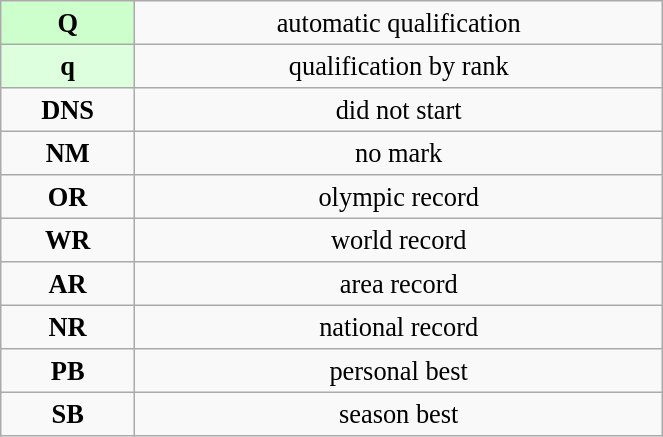<table class="wikitable" style=" text-align:center; font-size:110%;" width="35%">
<tr>
<td bgcolor="ccffcc"><strong>Q</strong></td>
<td>automatic qualification</td>
</tr>
<tr>
<td bgcolor="ddffdd"><strong>q</strong></td>
<td>qualification by rank</td>
</tr>
<tr>
<td><strong>DNS</strong></td>
<td>did not start</td>
</tr>
<tr>
<td><strong>NM</strong></td>
<td>no mark</td>
</tr>
<tr>
<td><strong>OR</strong></td>
<td>olympic record</td>
</tr>
<tr>
<td><strong>WR</strong></td>
<td>world record</td>
</tr>
<tr>
<td><strong>AR</strong></td>
<td>area record</td>
</tr>
<tr>
<td><strong>NR</strong></td>
<td>national record</td>
</tr>
<tr>
<td><strong>PB</strong></td>
<td>personal best</td>
</tr>
<tr>
<td><strong>SB</strong></td>
<td>season best</td>
</tr>
</table>
